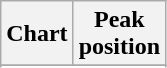<table class="wikitable plainrowheaders sortable" style="text-align:center;" border="1">
<tr>
<th scope="col">Chart</th>
<th scope="col">Peak<br>position</th>
</tr>
<tr>
</tr>
<tr>
</tr>
</table>
